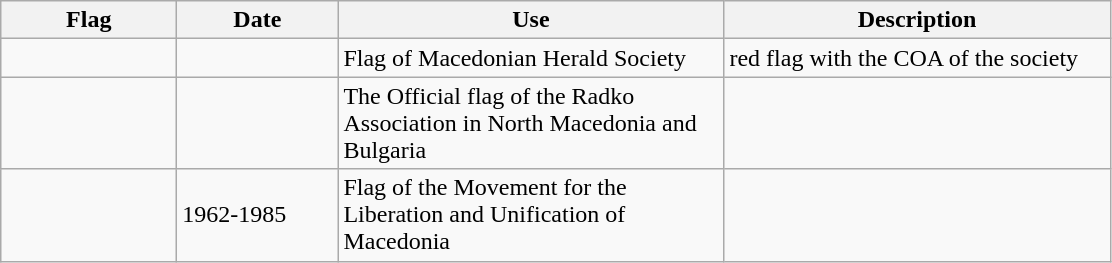<table class="wikitable">
<tr>
<th width="110">Flag</th>
<th width="100">Date</th>
<th width="250">Use</th>
<th width="250">Description</th>
</tr>
<tr>
<td></td>
<td></td>
<td>Flag of Macedonian Herald Society</td>
<td>red flag with the COA of the society</td>
</tr>
<tr>
<td></td>
<td></td>
<td>The Official flag of the Radko Association in North Macedonia and Bulgaria</td>
<td></td>
</tr>
<tr>
<td></td>
<td>1962-1985</td>
<td>Flag of the Movement for the Liberation and Unification of Macedonia</td>
<td></td>
</tr>
</table>
